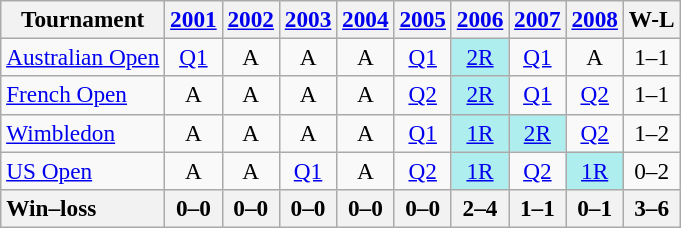<table class=wikitable style=text-align:center;font-size:97%>
<tr>
<th>Tournament</th>
<th><a href='#'>2001</a></th>
<th><a href='#'>2002</a></th>
<th><a href='#'>2003</a></th>
<th><a href='#'>2004</a></th>
<th><a href='#'>2005</a></th>
<th><a href='#'>2006</a></th>
<th><a href='#'>2007</a></th>
<th><a href='#'>2008</a></th>
<th>W-L</th>
</tr>
<tr>
<td align=left><a href='#'>Australian Open</a></td>
<td><a href='#'>Q1</a></td>
<td>A</td>
<td>A</td>
<td>A</td>
<td><a href='#'>Q1</a></td>
<td bgcolor=afeeee><a href='#'>2R</a></td>
<td><a href='#'>Q1</a></td>
<td>A</td>
<td>1–1</td>
</tr>
<tr>
<td align=left><a href='#'>French Open</a></td>
<td>A</td>
<td>A</td>
<td>A</td>
<td>A</td>
<td><a href='#'>Q2</a></td>
<td bgcolor=afeeee><a href='#'>2R</a></td>
<td><a href='#'>Q1</a></td>
<td><a href='#'>Q2</a></td>
<td>1–1</td>
</tr>
<tr>
<td align=left><a href='#'>Wimbledon</a></td>
<td>A</td>
<td>A</td>
<td>A</td>
<td>A</td>
<td><a href='#'>Q1</a></td>
<td bgcolor=afeeee><a href='#'>1R</a></td>
<td bgcolor=afeeee><a href='#'>2R</a></td>
<td><a href='#'>Q2</a></td>
<td>1–2</td>
</tr>
<tr>
<td align=left><a href='#'>US Open</a></td>
<td>A</td>
<td>A</td>
<td><a href='#'>Q1</a></td>
<td>A</td>
<td><a href='#'>Q2</a></td>
<td bgcolor=afeeee><a href='#'>1R</a></td>
<td><a href='#'>Q2</a></td>
<td bgcolor=afeeee><a href='#'>1R</a></td>
<td>0–2</td>
</tr>
<tr>
<th style=text-align:left>Win–loss</th>
<th>0–0</th>
<th>0–0</th>
<th>0–0</th>
<th>0–0</th>
<th>0–0</th>
<th>2–4</th>
<th>1–1</th>
<th>0–1</th>
<th>3–6</th>
</tr>
</table>
